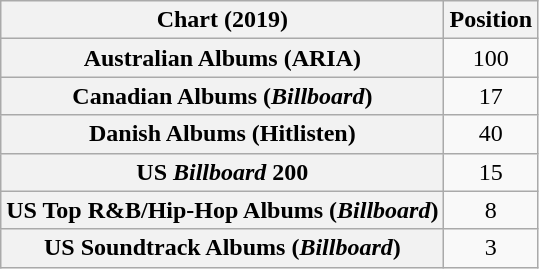<table class="wikitable sortable plainrowheaders" style="text-align:center">
<tr>
<th scope="col">Chart (2019)</th>
<th scope="col">Position</th>
</tr>
<tr>
<th scope="row">Australian Albums (ARIA)</th>
<td>100</td>
</tr>
<tr>
<th scope="row">Canadian Albums (<em>Billboard</em>)</th>
<td>17</td>
</tr>
<tr>
<th scope="row">Danish Albums (Hitlisten)</th>
<td>40</td>
</tr>
<tr>
<th scope="row">US <em>Billboard</em> 200</th>
<td>15</td>
</tr>
<tr>
<th scope="row">US Top R&B/Hip-Hop Albums (<em>Billboard</em>)</th>
<td>8</td>
</tr>
<tr>
<th scope="row">US Soundtrack Albums (<em>Billboard</em>)</th>
<td>3</td>
</tr>
</table>
